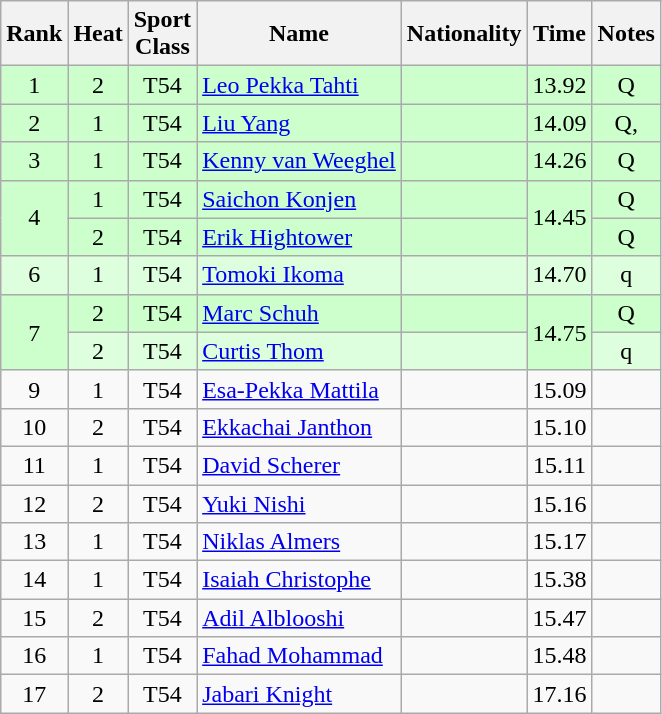<table class="wikitable sortable" style="text-align:center">
<tr>
<th>Rank</th>
<th>Heat</th>
<th>Sport<br>Class</th>
<th>Name</th>
<th>Nationality</th>
<th>Time</th>
<th>Notes</th>
</tr>
<tr bgcolor=ccffcc>
<td>1</td>
<td>2</td>
<td>T54</td>
<td align=left><a href='#'>Leo Pekka Tahti</a></td>
<td align=left></td>
<td>13.92</td>
<td>Q</td>
</tr>
<tr bgcolor=ccffcc>
<td>2</td>
<td>1</td>
<td>T54</td>
<td align=left><a href='#'>Liu Yang</a></td>
<td align=left></td>
<td>14.09</td>
<td>Q, </td>
</tr>
<tr bgcolor=ccffcc>
<td>3</td>
<td>1</td>
<td>T54</td>
<td align=left><a href='#'>Kenny van Weeghel</a></td>
<td align=left></td>
<td>14.26</td>
<td>Q</td>
</tr>
<tr bgcolor=ccffcc>
<td rowspan=2>4</td>
<td>1</td>
<td>T54</td>
<td align=left><a href='#'>Saichon Konjen</a></td>
<td align=left></td>
<td rowspan=2>14.45</td>
<td>Q</td>
</tr>
<tr bgcolor=ccffcc>
<td>2</td>
<td>T54</td>
<td align=left><a href='#'>Erik Hightower</a></td>
<td align=left></td>
<td>Q</td>
</tr>
<tr bgcolor=ddffdd>
<td>6</td>
<td>1</td>
<td>T54</td>
<td align=left><a href='#'>Tomoki Ikoma</a></td>
<td align=left></td>
<td>14.70</td>
<td>q</td>
</tr>
<tr bgcolor=ccffcc>
<td rowspan=2>7</td>
<td>2</td>
<td>T54</td>
<td align=left><a href='#'>Marc Schuh</a></td>
<td align=left></td>
<td rowspan=2>14.75</td>
<td>Q</td>
</tr>
<tr bgcolor=ddffdd>
<td>2</td>
<td>T54</td>
<td align=left><a href='#'>Curtis Thom</a></td>
<td align=left></td>
<td>q</td>
</tr>
<tr>
<td>9</td>
<td>1</td>
<td>T54</td>
<td align=left><a href='#'>Esa-Pekka Mattila</a></td>
<td align=left></td>
<td>15.09</td>
<td></td>
</tr>
<tr>
<td>10</td>
<td>2</td>
<td>T54</td>
<td align=left><a href='#'>Ekkachai Janthon</a></td>
<td align=left></td>
<td>15.10</td>
<td></td>
</tr>
<tr>
<td>11</td>
<td>1</td>
<td>T54</td>
<td align=left><a href='#'>David Scherer</a></td>
<td align=left></td>
<td>15.11</td>
<td></td>
</tr>
<tr>
<td>12</td>
<td>2</td>
<td>T54</td>
<td align=left><a href='#'>Yuki Nishi</a></td>
<td align=left></td>
<td>15.16</td>
<td></td>
</tr>
<tr>
<td>13</td>
<td>1</td>
<td>T54</td>
<td align=left><a href='#'>Niklas Almers</a></td>
<td align=left></td>
<td>15.17</td>
<td></td>
</tr>
<tr>
<td>14</td>
<td>1</td>
<td>T54</td>
<td align=left><a href='#'>Isaiah Christophe</a></td>
<td align=left></td>
<td>15.38</td>
<td></td>
</tr>
<tr>
<td>15</td>
<td>2</td>
<td>T54</td>
<td align=left><a href='#'>Adil Alblooshi</a></td>
<td align=left></td>
<td>15.47</td>
<td></td>
</tr>
<tr>
<td>16</td>
<td>1</td>
<td>T54</td>
<td align=left><a href='#'>Fahad Mohammad</a></td>
<td align=left></td>
<td>15.48</td>
<td></td>
</tr>
<tr>
<td>17</td>
<td>2</td>
<td>T54</td>
<td align=left><a href='#'>Jabari Knight</a></td>
<td align=left></td>
<td>17.16</td>
<td></td>
</tr>
</table>
